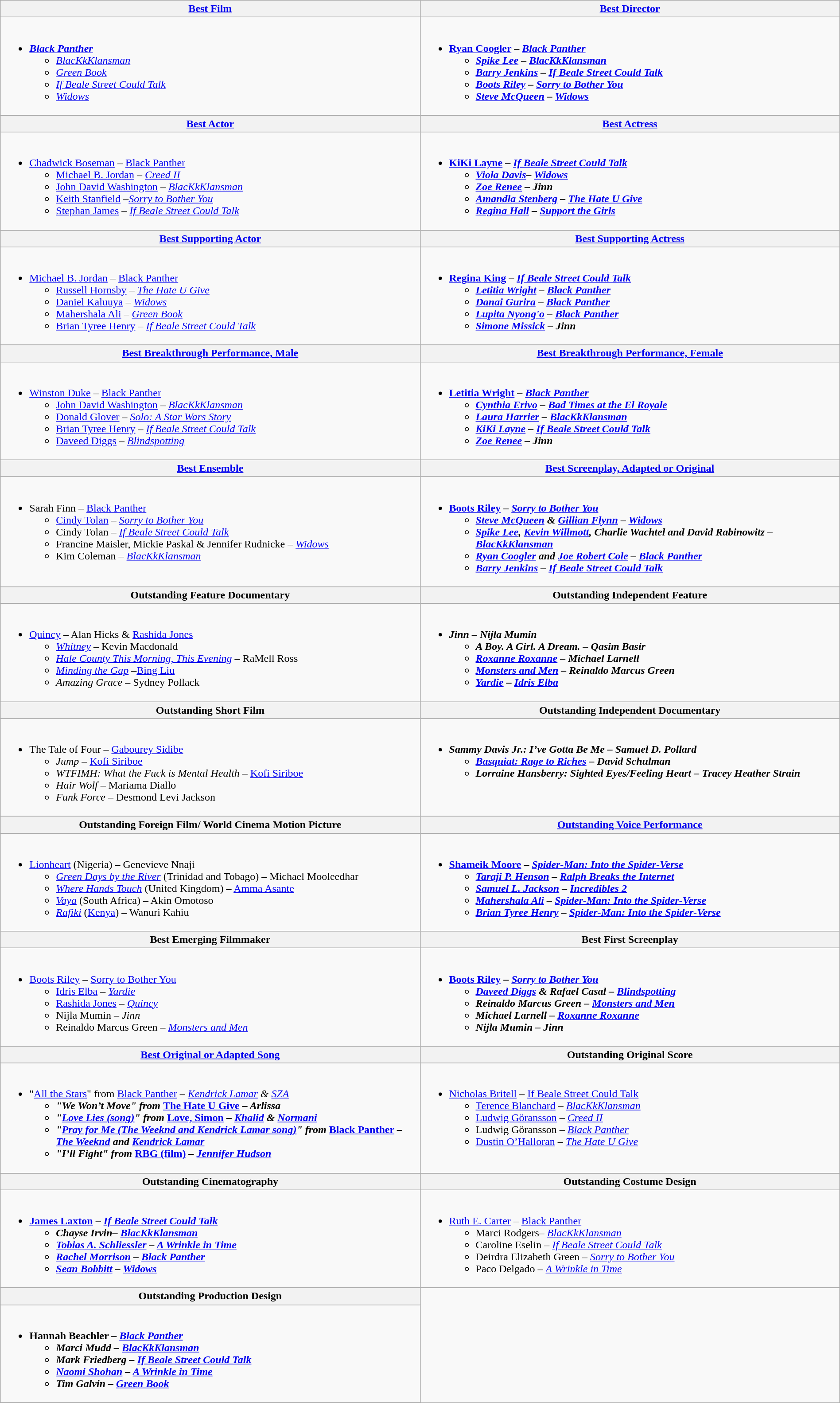<table class=wikitable width="100%">
<tr>
<th width="50%"><a href='#'>Best Film</a></th>
<th width="50%"><a href='#'>Best Director</a></th>
</tr>
<tr>
<td valign="top"><br><ul><li><strong><em><a href='#'>Black Panther</a></em></strong><ul><li><em><a href='#'>BlacKkKlansman</a></em></li><li><em><a href='#'>Green Book</a></em></li><li><em><a href='#'>If Beale Street Could Talk</a></em></li><li><em><a href='#'>Widows</a></em></li></ul></li></ul></td>
<td valign="top"><br><ul><li><strong><a href='#'>Ryan Coogler</a> – <em><a href='#'>Black Panther</a><strong><em><ul><li><a href='#'>Spike Lee</a> – </em><a href='#'>BlacKkKlansman</a><em></li><li><a href='#'>Barry Jenkins</a> – </em><a href='#'>If Beale Street Could Talk</a><em></li><li><a href='#'>Boots Riley</a> – </em><a href='#'>Sorry to Bother You</a><em></li><li><a href='#'>Steve McQueen</a> – </em><a href='#'>Widows</a><em></li></ul></li></ul></td>
</tr>
<tr>
<th width="50%"><a href='#'>Best Actor</a></th>
<th width="50%"><a href='#'>Best Actress</a></th>
</tr>
<tr>
<td valign="top"><br><ul><li></strong><a href='#'>Chadwick Boseman</a> – </em><a href='#'>Black Panther</a></em></strong><ul><li><a href='#'>Michael B. Jordan</a> – <em><a href='#'>Creed II</a></em></li><li><a href='#'>John David Washington</a> – <em><a href='#'>BlacKkKlansman</a></em></li><li><a href='#'>Keith Stanfield</a> –<em><a href='#'>Sorry to Bother You</a></em></li><li><a href='#'>Stephan James</a> – <em><a href='#'>If Beale Street Could Talk</a></em></li></ul></li></ul></td>
<td valign="top"><br><ul><li><strong><a href='#'>KiKi Layne</a> – <em><a href='#'>If Beale Street Could Talk</a><strong><em><ul><li><a href='#'>Viola Davis</a>– </em><a href='#'>Widows</a><em></li><li><a href='#'>Zoe Renee</a> – </em>Jinn<em></li><li><a href='#'>Amandla Stenberg</a> – </em><a href='#'>The Hate U Give</a><em></li><li><a href='#'>Regina Hall</a> – </em><a href='#'>Support the Girls</a><em></li></ul></li></ul></td>
</tr>
<tr>
<th width="50%"><a href='#'>Best Supporting Actor</a></th>
<th width="50%"><a href='#'>Best Supporting Actress</a></th>
</tr>
<tr>
<td valign="top"><br><ul><li></strong><a href='#'>Michael B. Jordan</a> – </em><a href='#'>Black Panther</a></em></strong><ul><li><a href='#'>Russell Hornsby</a> –  <em><a href='#'>The Hate U Give</a></em></li><li><a href='#'>Daniel Kaluuya</a> – <em><a href='#'>Widows</a></em></li><li><a href='#'>Mahershala Ali</a> – <em><a href='#'>Green Book</a></em></li><li><a href='#'>Brian Tyree Henry</a> – <em><a href='#'>If Beale Street Could Talk</a></em></li></ul></li></ul></td>
<td valign="top"><br><ul><li><strong><a href='#'>Regina King</a> – <em><a href='#'>If Beale Street Could Talk</a><strong><em><ul><li><a href='#'>Letitia Wright</a> – </em><a href='#'>Black Panther</a><em></li><li><a href='#'>Danai Gurira</a> – </em><a href='#'>Black Panther</a><em></li><li><a href='#'>Lupita Nyong'o</a> – </em><a href='#'>Black Panther</a><em></li><li><a href='#'>Simone Missick</a> – </em>Jinn<em></li></ul></li></ul></td>
</tr>
<tr>
<th width="50%"><a href='#'>Best Breakthrough Performance, Male</a></th>
<th width="50%"><a href='#'>Best Breakthrough Performance, Female</a></th>
</tr>
<tr>
<td valign="top"><br><ul><li></strong><a href='#'>Winston Duke</a> – </em><a href='#'>Black Panther</a></em></strong><ul><li><a href='#'>John David Washington</a> – <em><a href='#'>BlacKkKlansman</a></em></li><li><a href='#'>Donald Glover</a> – <em><a href='#'>Solo: A Star Wars Story</a></em></li><li><a href='#'>Brian Tyree Henry</a> – <em><a href='#'>If Beale Street Could Talk</a></em></li><li><a href='#'>Daveed Diggs</a> – <em><a href='#'>Blindspotting</a></em></li></ul></li></ul></td>
<td valign="top"><br><ul><li><strong><a href='#'>Letitia Wright</a> – <em><a href='#'>Black Panther</a><strong><em><ul><li><a href='#'>Cynthia Erivo</a> – </em><a href='#'>Bad Times at the El Royale</a><em></li><li><a href='#'>Laura Harrier</a> – </em><a href='#'>BlacKkKlansman</a><em></li><li><a href='#'>KiKi Layne</a> – </em><a href='#'>If Beale Street Could Talk</a><em></li><li><a href='#'>Zoe Renee</a> – </em>Jinn<em></li></ul></li></ul></td>
</tr>
<tr>
<th width="50%"><a href='#'>Best Ensemble</a></th>
<th width="50%"><a href='#'>Best Screenplay, Adapted or Original</a></th>
</tr>
<tr>
<td valign="top"><br><ul><li></strong>Sarah Finn –  </em><a href='#'>Black Panther</a></em></strong><ul><li><a href='#'>Cindy Tolan</a> – <em><a href='#'>Sorry to Bother You</a></em></li><li>Cindy Tolan – <em><a href='#'>If Beale Street Could Talk</a></em></li><li>Francine Maisler, Mickie Paskal & Jennifer Rudnicke – <em><a href='#'>Widows</a></em></li><li>Kim Coleman – <em><a href='#'>BlacKkKlansman</a></em></li></ul></li></ul></td>
<td valign="top"><br><ul><li><strong><a href='#'>Boots Riley</a> – <em><a href='#'>Sorry to Bother You</a><strong><em><ul><li><a href='#'>Steve McQueen</a> & <a href='#'>Gillian Flynn</a>  – </em><a href='#'>Widows</a><em></li><li><a href='#'>Spike Lee</a>, <a href='#'>Kevin Willmott</a>, Charlie Wachtel and David Rabinowitz – </em><a href='#'>BlacKkKlansman</a><em></li><li><a href='#'>Ryan Coogler</a> and <a href='#'>Joe Robert Cole</a> – </em><a href='#'>Black Panther</a><em></li><li><a href='#'>Barry Jenkins</a> – </em><a href='#'>If Beale Street Could Talk</a><em></li></ul></li></ul></td>
</tr>
<tr>
<th width="50%">Outstanding Feature Documentary</th>
<th width="50%">Outstanding Independent Feature</th>
</tr>
<tr>
<td valign="top"><br><ul><li></em></strong><a href='#'>Quincy</a></em> – Alan Hicks & <a href='#'>Rashida Jones</a></strong><ul><li><em><a href='#'>Whitney</a></em> – Kevin Macdonald</li><li><em><a href='#'>Hale County This Morning, This Evening</a></em> – RaMell Ross</li><li><em><a href='#'>Minding the Gap</a></em> –<a href='#'>Bing Liu</a></li><li><em>Amazing Grace</em> – Sydney Pollack</li></ul></li></ul></td>
<td valign="top"><br><ul><li><strong><em>Jinn<em> – Nijla Mumin<strong><ul><li></em>A Boy. A Girl. A Dream.<em> – Qasim Basir</li><li></em><a href='#'>Roxanne Roxanne</a><em> – Michael Larnell</li><li></em><a href='#'>Monsters and Men</a><em> – Reinaldo Marcus Green</li><li></em><a href='#'>Yardie</a><em> – <a href='#'>Idris Elba</a></li></ul></li></ul></td>
</tr>
<tr>
<th width="50%">Outstanding Short Film</th>
<th width="50%">Outstanding Independent Documentary</th>
</tr>
<tr>
<td valign="top"><br><ul><li></em></strong>The Tale of Four</em> – <a href='#'>Gabourey Sidibe</a></strong><ul><li><em>Jump</em> – <a href='#'>Kofi Siriboe</a></li><li><em>WTFIMH: What the Fuck is Mental Health</em> – <a href='#'>Kofi Siriboe</a></li><li><em>Hair Wolf</em> – Mariama Diallo</li><li><em>Funk Force</em> – Desmond Levi Jackson</li></ul></li></ul></td>
<td valign="top"><br><ul><li><strong><em>Sammy Davis Jr.: I’ve Gotta Be Me<em> – Samuel D. Pollard<strong><ul><li></em><a href='#'>Basquiat: Rage to Riches</a><em> – David Schulman</li><li></em>Lorraine Hansberry: Sighted Eyes/Feeling Heart<em> – Tracey Heather Strain</li></ul></li></ul></td>
</tr>
<tr>
<th width="50%">Outstanding Foreign Film/ World Cinema Motion Picture</th>
<th width="50%"><a href='#'>Outstanding Voice Performance</a></th>
</tr>
<tr>
<td valign="top"><br><ul><li></em></strong><a href='#'>Lionheart</a></em> (Nigeria) – Genevieve Nnaji</strong><ul><li><em><a href='#'>Green Days by the River</a></em> (Trinidad and Tobago) – Michael Mooleedhar</li><li><em><a href='#'>Where Hands Touch</a></em> (United Kingdom) – <a href='#'>Amma Asante</a></li><li><em><a href='#'>Vaya</a></em> (South Africa) – Akin Omotoso</li><li><em><a href='#'>Rafiki</a></em> (<a href='#'>Kenya</a>) – Wanuri Kahiu</li></ul></li></ul></td>
<td valign="top"><br><ul><li><strong><a href='#'>Shameik Moore</a> – <em><a href='#'>Spider-Man: Into the Spider-Verse</a><strong><em><ul><li><a href='#'>Taraji P. Henson</a> – </em><a href='#'>Ralph Breaks the Internet</a><em></li><li><a href='#'>Samuel L. Jackson</a> – </em><a href='#'>Incredibles 2</a><em></li><li><a href='#'>Mahershala Ali</a> –  </em><a href='#'>Spider-Man: Into the Spider-Verse</a><em></li><li><a href='#'>Brian Tyree Henry</a> – </em><a href='#'>Spider-Man: Into the Spider-Verse</a><em></li></ul></li></ul></td>
</tr>
<tr>
<th width="50%">Best Emerging Filmmaker</th>
<th width="50%">Best First Screenplay</th>
</tr>
<tr>
<td valign="top"><br><ul><li></strong><a href='#'>Boots Riley</a> – </em><a href='#'>Sorry to Bother You</a></em></strong><ul><li><a href='#'>Idris Elba</a>  – <em><a href='#'>Yardie</a></em></li><li><a href='#'>Rashida Jones</a>  – <em><a href='#'>Quincy</a></em></li><li>Nijla Mumin – <em>Jinn</em></li><li>Reinaldo Marcus Green – <em><a href='#'>Monsters and Men</a></em></li></ul></li></ul></td>
<td valign="top"><br><ul><li><strong><a href='#'>Boots Riley</a>  – <em><a href='#'>Sorry to Bother You</a><strong><em><ul><li><a href='#'>Daveed Diggs</a> & Rafael Casal – </em><a href='#'>Blindspotting</a><em></li><li>Reinaldo Marcus Green – </em><a href='#'>Monsters and Men</a><em></li><li>Michael Larnell – </em><a href='#'>Roxanne Roxanne</a><em></li><li>Nijla Mumin – </em>Jinn<em></li></ul></li></ul></td>
</tr>
<tr>
<th width="50%"><a href='#'>Best Original or Adapted Song</a></th>
<th width="50%">Outstanding Original Score</th>
</tr>
<tr>
<td valign="top"><br><ul><li></strong>"<a href='#'>All the Stars</a>" from </em><a href='#'>Black Panther</a><em> – <a href='#'>Kendrick Lamar</a> & <a href='#'>SZA</a><strong><ul><li>"We Won’t Move" from </em><a href='#'>The Hate U Give</a><em> – Arlissa</li><li>"<a href='#'>Love Lies (song)</a>" from </em><a href='#'>Love, Simon</a><em> – <a href='#'>Khalid</a> & <a href='#'>Normani</a></li><li>"<a href='#'>Pray for Me (The Weeknd and Kendrick Lamar song)</a>" from </em><a href='#'>Black Panther</a><em> – <a href='#'>The Weeknd</a> and <a href='#'>Kendrick Lamar</a></li><li>"I’ll Fight" from </em><a href='#'>RBG (film)</a><em> – <a href='#'>Jennifer Hudson</a></li></ul></li></ul></td>
<td valign="top"><br><ul><li></strong><a href='#'>Nicholas Britell</a> – </em><a href='#'>If Beale Street Could Talk</a></em></strong><ul><li><a href='#'>Terence Blanchard</a> – <em><a href='#'>BlacKkKlansman</a></em></li><li><a href='#'>Ludwig Göransson</a> – <em><a href='#'>Creed II</a></em></li><li>Ludwig Göransson – <em><a href='#'>Black Panther</a></em></li><li><a href='#'>Dustin O’Halloran</a> – <em><a href='#'>The Hate U Give</a></em></li></ul></li></ul></td>
</tr>
<tr>
</tr>
<tr>
<th width="50%">Outstanding Cinematography</th>
<th width="50%">Outstanding Costume Design</th>
</tr>
<tr>
<td valign="top"><br><ul><li><strong><a href='#'>James Laxton</a> – <em><a href='#'>If Beale Street Could Talk</a><strong><em><ul><li>Chayse Irvin– </em><a href='#'>BlacKkKlansman</a><em></li><li><a href='#'>Tobias A. Schliessler</a> – </em><a href='#'>A Wrinkle in Time</a><em></li><li><a href='#'>Rachel Morrison</a> – </em><a href='#'>Black Panther</a><em></li><li><a href='#'>Sean Bobbitt</a> – </em><a href='#'>Widows</a><em></li></ul></li></ul></td>
<td valign="top"><br><ul><li></strong><a href='#'>Ruth E. Carter</a> – </em><a href='#'>Black Panther</a></em></strong><ul><li>Marci Rodgers– <em><a href='#'>BlacKkKlansman</a></em></li><li>Caroline Eselin – <em><a href='#'>If Beale Street Could Talk</a></em></li><li>Deirdra Elizabeth Green – <em><a href='#'>Sorry to Bother You</a></em></li><li>Paco Delgado – <em><a href='#'>A Wrinkle in Time</a></em></li></ul></li></ul></td>
</tr>
<tr>
<th width="50%">Outstanding Production Design</th>
</tr>
<tr>
<td valign="top"><br><ul><li><strong>Hannah Beachler – <em><a href='#'>Black Panther</a><strong><em><ul><li>Marci Mudd – </em><a href='#'>BlacKkKlansman</a><em></li><li>Mark Friedberg – </em><a href='#'>If Beale Street Could Talk</a><em></li><li><a href='#'>Naomi Shohan</a> – </em><a href='#'>A Wrinkle in Time</a><em></li><li>Tim Galvin – </em><a href='#'>Green Book</a><em></li></ul></li></ul></td>
</tr>
<tr>
</tr>
</table>
